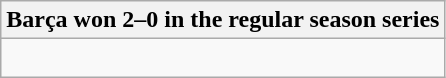<table class="wikitable collapsible collapsed">
<tr>
<th>Barça won 2–0 in the regular season series</th>
</tr>
<tr>
<td><br>
</td>
</tr>
</table>
